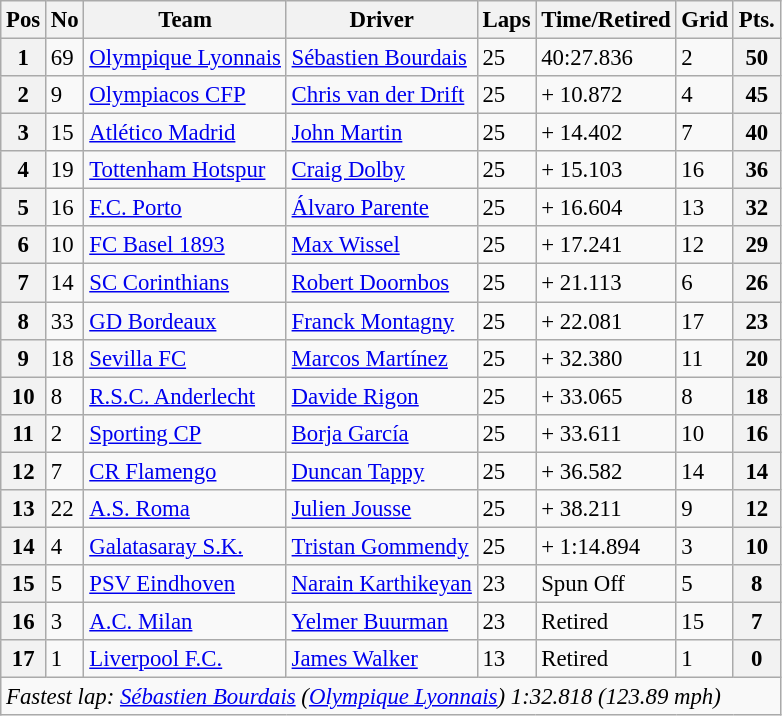<table class="wikitable" style="font-size: 95%">
<tr>
<th>Pos</th>
<th>No</th>
<th>Team</th>
<th>Driver</th>
<th>Laps</th>
<th>Time/Retired</th>
<th>Grid</th>
<th>Pts.</th>
</tr>
<tr>
<th>1</th>
<td>69</td>
<td> <a href='#'>Olympique Lyonnais</a></td>
<td> <a href='#'>Sébastien Bourdais</a></td>
<td>25</td>
<td>40:27.836</td>
<td>2</td>
<th>50</th>
</tr>
<tr>
<th>2</th>
<td>9</td>
<td> <a href='#'>Olympiacos CFP</a></td>
<td> <a href='#'>Chris van der Drift</a></td>
<td>25</td>
<td>+ 10.872</td>
<td>4</td>
<th>45</th>
</tr>
<tr>
<th>3</th>
<td>15</td>
<td> <a href='#'>Atlético Madrid</a></td>
<td> <a href='#'>John Martin</a></td>
<td>25</td>
<td>+ 14.402</td>
<td>7</td>
<th>40</th>
</tr>
<tr>
<th>4</th>
<td>19</td>
<td> <a href='#'>Tottenham Hotspur</a></td>
<td> <a href='#'>Craig Dolby</a></td>
<td>25</td>
<td>+ 15.103</td>
<td>16</td>
<th>36</th>
</tr>
<tr>
<th>5</th>
<td>16</td>
<td> <a href='#'>F.C. Porto</a></td>
<td> <a href='#'>Álvaro Parente</a></td>
<td>25</td>
<td>+ 16.604</td>
<td>13</td>
<th>32</th>
</tr>
<tr>
<th>6</th>
<td>10</td>
<td> <a href='#'>FC Basel 1893</a></td>
<td> <a href='#'>Max Wissel</a></td>
<td>25</td>
<td>+ 17.241</td>
<td>12</td>
<th>29</th>
</tr>
<tr>
<th>7</th>
<td>14</td>
<td> <a href='#'>SC Corinthians</a></td>
<td> <a href='#'>Robert Doornbos</a></td>
<td>25</td>
<td>+ 21.113</td>
<td>6</td>
<th>26</th>
</tr>
<tr>
<th>8</th>
<td>33</td>
<td> <a href='#'>GD Bordeaux</a></td>
<td> <a href='#'>Franck Montagny</a></td>
<td>25</td>
<td>+ 22.081</td>
<td>17</td>
<th>23</th>
</tr>
<tr>
<th>9</th>
<td>18</td>
<td> <a href='#'>Sevilla FC</a></td>
<td> <a href='#'>Marcos Martínez</a></td>
<td>25</td>
<td>+ 32.380</td>
<td>11</td>
<th>20</th>
</tr>
<tr>
<th>10</th>
<td>8</td>
<td> <a href='#'>R.S.C. Anderlecht</a></td>
<td> <a href='#'>Davide Rigon</a></td>
<td>25</td>
<td>+ 33.065</td>
<td>8</td>
<th>18</th>
</tr>
<tr>
<th>11</th>
<td>2</td>
<td> <a href='#'>Sporting CP</a></td>
<td> <a href='#'>Borja García</a></td>
<td>25</td>
<td>+ 33.611</td>
<td>10</td>
<th>16</th>
</tr>
<tr>
<th>12</th>
<td>7</td>
<td>  <a href='#'>CR Flamengo</a></td>
<td> <a href='#'>Duncan Tappy</a></td>
<td>25</td>
<td>+ 36.582</td>
<td>14</td>
<th>14</th>
</tr>
<tr>
<th>13</th>
<td>22</td>
<td> <a href='#'>A.S. Roma</a></td>
<td> <a href='#'>Julien Jousse</a></td>
<td>25</td>
<td>+ 38.211</td>
<td>9</td>
<th>12</th>
</tr>
<tr>
<th>14</th>
<td>4</td>
<td> <a href='#'>Galatasaray S.K.</a></td>
<td> <a href='#'>Tristan Gommendy</a></td>
<td>25</td>
<td>+ 1:14.894</td>
<td>3</td>
<th>10</th>
</tr>
<tr>
<th>15</th>
<td>5</td>
<td> <a href='#'>PSV Eindhoven</a></td>
<td> <a href='#'>Narain Karthikeyan</a></td>
<td>23</td>
<td>Spun Off</td>
<td>5</td>
<th>8</th>
</tr>
<tr>
<th>16</th>
<td>3</td>
<td> <a href='#'>A.C. Milan</a></td>
<td> <a href='#'>Yelmer Buurman</a></td>
<td>23</td>
<td>Retired</td>
<td>15</td>
<th>7</th>
</tr>
<tr>
<th>17</th>
<td>1</td>
<td> <a href='#'>Liverpool F.C.</a></td>
<td> <a href='#'>James Walker</a></td>
<td>13</td>
<td>Retired</td>
<td>1</td>
<th>0</th>
</tr>
<tr>
<td colspan=8><em>Fastest lap: <a href='#'>Sébastien Bourdais</a> (<a href='#'>Olympique Lyonnais</a>) 1:32.818 (123.89 mph)</em></td>
</tr>
</table>
